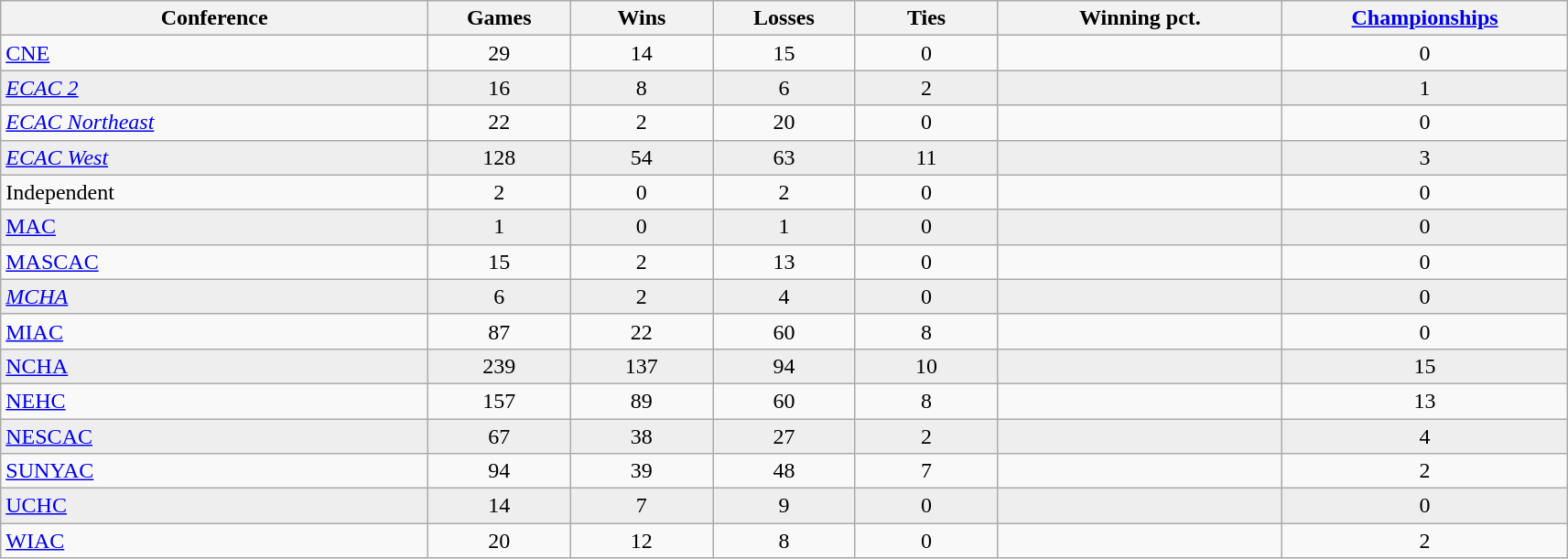<table class="wikitable sortable">
<tr>
<th width=15%>Conference</th>
<th width=5%>Games</th>
<th width=5%>Wins</th>
<th width=5%>Losses</th>
<th width=5%>Ties</th>
<th width=10%>Winning pct.</th>
<th width=10%><a href='#'>Championships</a></th>
</tr>
<tr align="center">
<td align=left><a href='#'>CNE</a></td>
<td>29</td>
<td>14</td>
<td>15</td>
<td>0</td>
<td></td>
<td>0</td>
</tr>
<tr align="center" bgcolor=#eeeeee>
<td align="left"><em><a href='#'>ECAC 2</a></em></td>
<td>16</td>
<td>8</td>
<td>6</td>
<td>2</td>
<td></td>
<td>1</td>
</tr>
<tr align="center">
<td align="left"><em><a href='#'>ECAC Northeast</a></em></td>
<td>22</td>
<td>2</td>
<td>20</td>
<td>0</td>
<td></td>
<td>0</td>
</tr>
<tr align="center" bgcolor=#eeeeee>
<td align="left"><em><a href='#'>ECAC West</a></em></td>
<td>128</td>
<td>54</td>
<td>63</td>
<td>11</td>
<td></td>
<td>3</td>
</tr>
<tr align="center">
<td align="left">Independent</td>
<td>2</td>
<td>0</td>
<td>2</td>
<td>0</td>
<td></td>
<td>0</td>
</tr>
<tr align="center" bgcolor=#eeeeee>
<td align="left"><a href='#'>MAC</a></td>
<td>1</td>
<td>0</td>
<td>1</td>
<td>0</td>
<td></td>
<td>0</td>
</tr>
<tr align="center">
<td align="left"><a href='#'>MASCAC</a></td>
<td>15</td>
<td>2</td>
<td>13</td>
<td>0</td>
<td></td>
<td>0</td>
</tr>
<tr align="center" bgcolor=#eeeeee>
<td align="left"><em><a href='#'>MCHA</a></em></td>
<td>6</td>
<td>2</td>
<td>4</td>
<td>0</td>
<td></td>
<td>0</td>
</tr>
<tr align="center">
<td align="left"><a href='#'>MIAC</a></td>
<td>87</td>
<td>22</td>
<td>60</td>
<td>8</td>
<td></td>
<td>0</td>
</tr>
<tr align="center" bgcolor=#eeeeee>
<td align="left"><a href='#'>NCHA</a></td>
<td>239</td>
<td>137</td>
<td>94</td>
<td>10</td>
<td></td>
<td>15</td>
</tr>
<tr align="center">
<td align="left"><a href='#'>NEHC</a></td>
<td>157</td>
<td>89</td>
<td>60</td>
<td>8</td>
<td></td>
<td>13</td>
</tr>
<tr align="center" bgcolor=#eeeeee>
<td align="left"><a href='#'>NESCAC</a></td>
<td>67</td>
<td>38</td>
<td>27</td>
<td>2</td>
<td></td>
<td>4</td>
</tr>
<tr align="center">
<td align="left"><a href='#'>SUNYAC</a></td>
<td>94</td>
<td>39</td>
<td>48</td>
<td>7</td>
<td></td>
<td>2</td>
</tr>
<tr align="center" bgcolor=#eeeeee>
<td align="left"><a href='#'>UCHC</a></td>
<td>14</td>
<td>7</td>
<td>9</td>
<td>0</td>
<td></td>
<td>0</td>
</tr>
<tr align="center">
<td align="left"><a href='#'>WIAC</a></td>
<td>20</td>
<td>12</td>
<td>8</td>
<td>0</td>
<td></td>
<td>2</td>
</tr>
</table>
